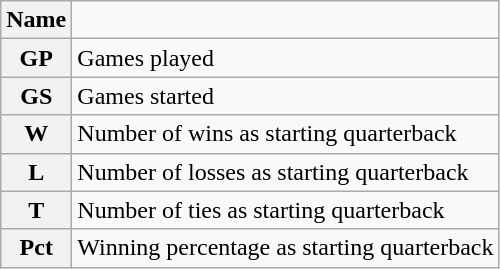<table class="wikitable">
<tr>
<th>Name</th>
<td></td>
</tr>
<tr>
<th>GP</th>
<td>Games played</td>
</tr>
<tr>
<th>GS</th>
<td>Games started</td>
</tr>
<tr>
<th>W</th>
<td>Number of wins as starting quarterback</td>
</tr>
<tr>
<th>L</th>
<td>Number of losses as starting quarterback</td>
</tr>
<tr>
<th>T</th>
<td>Number of ties as starting quarterback</td>
</tr>
<tr>
<th>Pct</th>
<td>Winning percentage as starting quarterback</td>
</tr>
</table>
